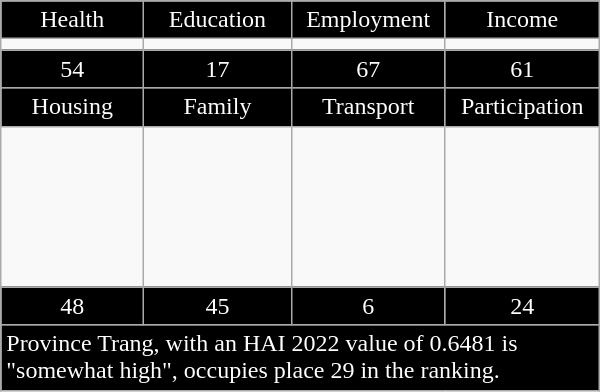<table class="wikitable floatright" style="width:400px;">
<tr>
<td style="text-align:center; width:100px; background:black; color:white;">Health</td>
<td style="text-align:center; width:100px; background:black; color:white;">Education</td>
<td style="text-align:center; width:100px; background:black; color:white;">Employment</td>
<td style="text-align:center; width:100px; background:black; color:white;">Income</td>
</tr>
<tr>
<td></td>
<td></td>
<td></td>
<td></td>
</tr>
<tr>
<td style="text-align:center; background:black; color:white;">54</td>
<td style="text-align:center; background:black; color:white;">17</td>
<td style="text-align:center; background:black; color:white;">67</td>
<td style="text-align:center; background:black; color:white;">61</td>
</tr>
<tr>
<td style="text-align:center; background:black; color:white;">Housing</td>
<td style="text-align:center; background:black; color:white;">Family</td>
<td style="text-align:center; background:black; color:white;">Transport</td>
<td style="text-align:center; background:black; color:white;">Participation</td>
</tr>
<tr>
<td style="height:100px;"></td>
<td></td>
<td></td>
<td></td>
</tr>
<tr>
<td style="text-align:center; background:black; color:white;">48</td>
<td style="text-align:center; background:black; color:white;">45</td>
<td style="text-align:center; background:black; color:white;">6</td>
<td style="text-align:center; background:black; color:white;">24</td>
</tr>
<tr>
<td colspan="4"; style="background:black; color:white;">Province Trang, with an HAI 2022 value of 0.6481 is "somewhat high", occupies place 29 in the ranking.</td>
</tr>
</table>
